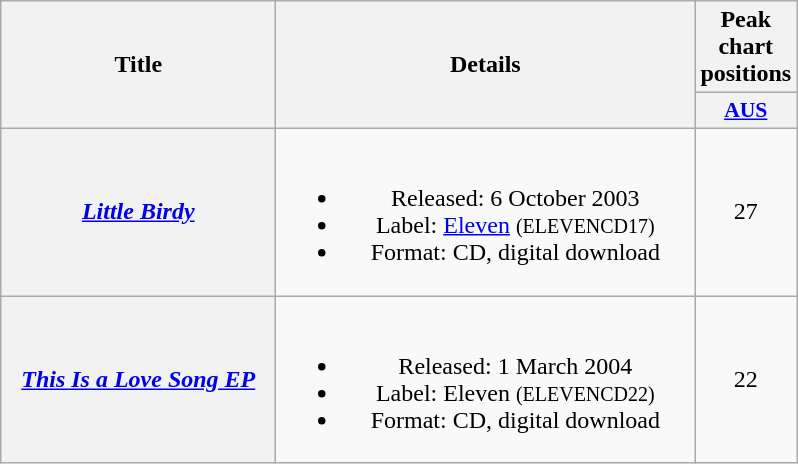<table class="wikitable plainrowheaders" style="text-align:center;" border="1">
<tr>
<th scope="col" rowspan="2" style="width:11em;">Title</th>
<th scope="col" rowspan="2" style="width:17em;">Details</th>
<th scope="col" colspan="1">Peak chart positions</th>
</tr>
<tr>
<th scope="col" style="width:3em;font-size:90%;"><a href='#'>AUS</a><br></th>
</tr>
<tr>
<th scope="row"><em><a href='#'>Little Birdy</a></em></th>
<td><br><ul><li>Released: 6 October 2003</li><li>Label: <a href='#'>Eleven</a> <small>(ELEVENCD17)</small></li><li>Format: CD, digital download</li></ul></td>
<td>27</td>
</tr>
<tr>
<th scope="row"><em><a href='#'>This Is a Love Song EP</a></em></th>
<td><br><ul><li>Released: 1 March 2004</li><li>Label: Eleven <small>(ELEVENCD22)</small></li><li>Format: CD, digital download</li></ul></td>
<td>22</td>
</tr>
</table>
